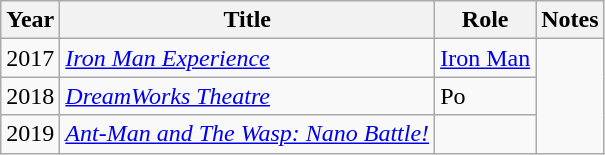<table class="wikitable">
<tr align="center">
<th>Year</th>
<th>Title</th>
<th>Role</th>
<th>Notes</th>
</tr>
<tr>
<td>2017</td>
<td><em><a href='#'>Iron Man Experience</a></em></td>
<td><a href='#'>Iron Man</a></td>
</tr>
<tr>
<td>2018</td>
<td><em><a href='#'>DreamWorks Theatre</a></em></td>
<td>Po</td>
</tr>
<tr>
<td>2019</td>
<td><em><a href='#'>Ant-Man and The Wasp: Nano Battle!</a></em></td>
<td></td>
</tr>
</table>
